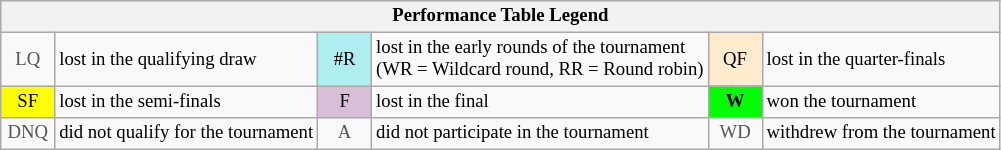<table class="wikitable" style="font-size:78%;">
<tr bgcolor="#efefef">
<th colspan="6">Performance Table Legend</th>
</tr>
<tr>
<td align="center" style="color:#555555;" width="30">LQ</td>
<td>lost in the qualifying draw</td>
<td align="center" style="background:#afeeee;">#R</td>
<td>lost in the early rounds of the tournament<br>(WR = Wildcard round, RR = Round robin)</td>
<td align="center" style="background:#ffebcd;">QF</td>
<td>lost in the quarter-finals</td>
</tr>
<tr>
<td align="center" style="background:yellow;">SF</td>
<td>lost in the semi-finals</td>
<td align="center" style="background:#D8BFD8;">F</td>
<td>lost in the final</td>
<td align="center" style="background:#00ff00;"><strong>W</strong></td>
<td>won the tournament</td>
</tr>
<tr>
<td align="center" style="color:#555555;" width="30">DNQ</td>
<td>did not qualify for the tournament</td>
<td align="center" style="color:#555555;" width="30">A</td>
<td>did not participate in the tournament</td>
<td align="center" style="color:#555555;" width="30">WD</td>
<td>withdrew from the tournament</td>
</tr>
</table>
